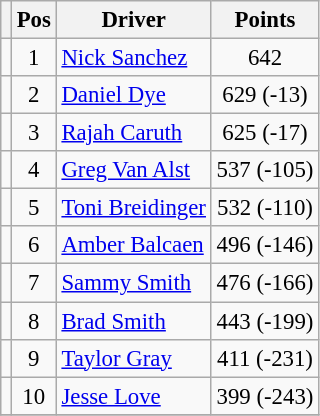<table class="wikitable" style="font-size: 95%;">
<tr>
<th></th>
<th>Pos</th>
<th>Driver</th>
<th>Points</th>
</tr>
<tr>
<td align="left"></td>
<td style="text-align:center;">1</td>
<td><a href='#'>Nick Sanchez</a></td>
<td style="text-align:center;">642</td>
</tr>
<tr>
<td align="left"></td>
<td style="text-align:center;">2</td>
<td><a href='#'>Daniel Dye</a></td>
<td style="text-align:center;">629 (-13)</td>
</tr>
<tr>
<td align="left"></td>
<td style="text-align:center;">3</td>
<td><a href='#'>Rajah Caruth</a></td>
<td style="text-align:center;">625 (-17)</td>
</tr>
<tr>
<td align="left"></td>
<td style="text-align:center;">4</td>
<td><a href='#'>Greg Van Alst</a></td>
<td style="text-align:center;">537 (-105)</td>
</tr>
<tr>
<td align="left"></td>
<td style="text-align:center;">5</td>
<td><a href='#'>Toni Breidinger</a></td>
<td style="text-align:center;">532 (-110)</td>
</tr>
<tr>
<td align="left"></td>
<td style="text-align:center;">6</td>
<td><a href='#'>Amber Balcaen</a></td>
<td style="text-align:center;">496 (-146)</td>
</tr>
<tr>
<td align="left"></td>
<td style="text-align:center;">7</td>
<td><a href='#'>Sammy Smith</a></td>
<td style="text-align:center;">476 (-166)</td>
</tr>
<tr>
<td align="left"></td>
<td style="text-align:center;">8</td>
<td><a href='#'>Brad Smith</a></td>
<td style="text-align:center;">443 (-199)</td>
</tr>
<tr>
<td align="left"></td>
<td style="text-align:center;">9</td>
<td><a href='#'>Taylor Gray</a></td>
<td style="text-align:center;">411 (-231)</td>
</tr>
<tr>
<td align="left"></td>
<td style="text-align:center;">10</td>
<td><a href='#'>Jesse Love</a></td>
<td style="text-align:center;">399 (-243)</td>
</tr>
<tr class="sortbottom">
</tr>
</table>
